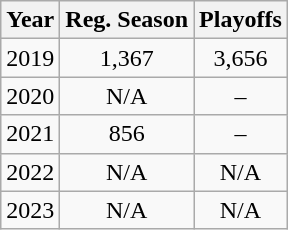<table class="wikitable" style="text-align:center; margin-left: lem;">
<tr>
<th>Year</th>
<th>Reg. Season</th>
<th>Playoffs</th>
</tr>
<tr>
<td>2019</td>
<td>1,367</td>
<td>3,656</td>
</tr>
<tr>
<td>2020</td>
<td>N/A</td>
<td>–</td>
</tr>
<tr>
<td>2021</td>
<td>856</td>
<td>–</td>
</tr>
<tr>
<td>2022</td>
<td>N/A</td>
<td>N/A</td>
</tr>
<tr>
<td>2023</td>
<td>N/A</td>
<td>N/A</td>
</tr>
</table>
